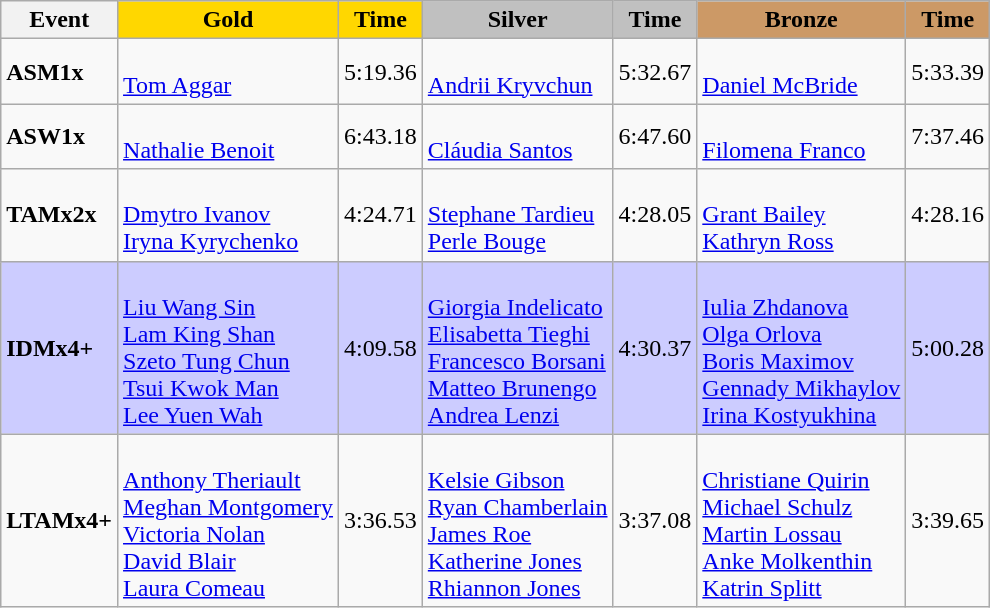<table class="wikitable">
<tr>
<th>Event</th>
<th style="text-align:center;background-color:gold;">Gold</th>
<th style="text-align:center;background-color:gold;">Time</th>
<th style="text-align:center;background-color:silver;">Silver</th>
<th style="text-align:center;background-color:silver;">Time</th>
<th style="text-align:center;background-color:#CC9966;">Bronze</th>
<th style="text-align:center;background-color:#CC9966;">Time</th>
</tr>
<tr>
<td><strong>ASM1x</strong></td>
<td><br><a href='#'>Tom Aggar</a></td>
<td>5:19.36</td>
<td><br><a href='#'>Andrii Kryvchun</a></td>
<td>5:32.67</td>
<td><br><a href='#'>Daniel McBride</a></td>
<td>5:33.39</td>
</tr>
<tr>
<td><strong>ASW1x</strong></td>
<td><br><a href='#'>Nathalie Benoit</a></td>
<td>6:43.18</td>
<td><br><a href='#'>Cláudia Santos</a></td>
<td>6:47.60</td>
<td><br><a href='#'>Filomena Franco</a></td>
<td>7:37.46</td>
</tr>
<tr>
<td><strong>TAMx2x</strong></td>
<td><br><a href='#'>Dmytro Ivanov</a><br><a href='#'>Iryna Kyrychenko</a></td>
<td>4:24.71</td>
<td><br><a href='#'>Stephane Tardieu</a><br><a href='#'>Perle Bouge</a></td>
<td>4:28.05</td>
<td><br><a href='#'>Grant Bailey</a><br><a href='#'>Kathryn Ross</a></td>
<td>4:28.16</td>
</tr>
<tr bgcolor=ccccff>
<td><strong>IDMx4+</strong></td>
<td><br><a href='#'>Liu Wang Sin</a><br><a href='#'>Lam King Shan</a><br><a href='#'>Szeto Tung Chun</a><br><a href='#'>Tsui Kwok Man</a><br><a href='#'>Lee Yuen Wah</a></td>
<td>4:09.58</td>
<td><br><a href='#'>Giorgia Indelicato</a><br><a href='#'>Elisabetta Tieghi</a><br><a href='#'>Francesco Borsani</a><br><a href='#'>Matteo Brunengo</a><br><a href='#'>Andrea Lenzi</a></td>
<td>4:30.37</td>
<td><br><a href='#'>Iulia Zhdanova</a><br><a href='#'>Olga Orlova</a><br><a href='#'>Boris Maximov</a><br><a href='#'>Gennady Mikhaylov</a><br><a href='#'>Irina Kostyukhina</a></td>
<td>5:00.28</td>
</tr>
<tr>
<td><strong>LTAMx4+</strong></td>
<td><br><a href='#'>Anthony Theriault</a><br><a href='#'>Meghan Montgomery</a><br><a href='#'>Victoria Nolan</a><br><a href='#'>David Blair</a><br><a href='#'>Laura Comeau</a></td>
<td>3:36.53</td>
<td><br><a href='#'>Kelsie Gibson</a><br><a href='#'>Ryan Chamberlain</a><br><a href='#'>James Roe</a><br><a href='#'>Katherine Jones</a><br><a href='#'>Rhiannon Jones</a></td>
<td>3:37.08</td>
<td><br><a href='#'>Christiane Quirin</a><br><a href='#'>Michael Schulz</a><br><a href='#'>Martin Lossau</a><br><a href='#'>Anke Molkenthin</a><br><a href='#'>Katrin Splitt</a></td>
<td>3:39.65</td>
</tr>
</table>
